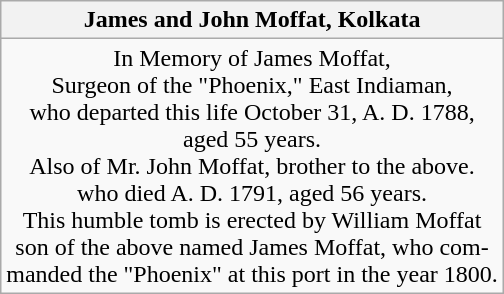<table class="wikitable" style="display: inline-table;">
<tr>
<th>James and John Moffat, Kolkata</th>
</tr>
<tr style="text-align: center;">
<td>In Memory of James Moffat,<br>Surgeon of the "Phoenix," East Indiaman,<br>who departed this life October 31, A. D. 1788,<br>aged 55 years.<br>Also of Mr. John Moffat, brother to the above.<br>who died A. D. 1791, aged 56 years.<br>This humble tomb is erected by William Moffat<br>son of the above named James Moffat, who com-<br>manded the "Phoenix" at this port in the year 1800.</td>
</tr>
</table>
